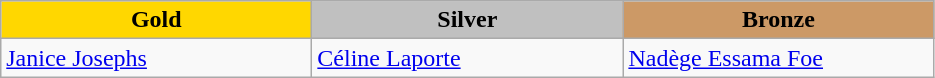<table class="wikitable" style="text-align:left">
<tr align="center">
<td width=200 bgcolor=gold><strong>Gold</strong></td>
<td width=200 bgcolor=silver><strong>Silver</strong></td>
<td width=200 bgcolor=CC9966><strong>Bronze</strong></td>
</tr>
<tr>
<td><a href='#'>Janice Josephs</a><br><em></em></td>
<td><a href='#'>Céline Laporte</a><br><em></em></td>
<td><a href='#'>Nadège Essama Foe</a><br><em></em></td>
</tr>
</table>
